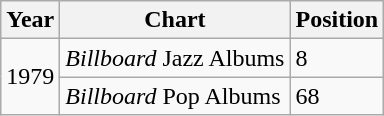<table class="wikitable">
<tr>
<th>Year</th>
<th>Chart</th>
<th>Position</th>
</tr>
<tr>
<td rowspan=2>1979</td>
<td><em>Billboard</em> Jazz Albums</td>
<td>8</td>
</tr>
<tr>
<td><em>Billboard</em> Pop Albums</td>
<td>68</td>
</tr>
</table>
